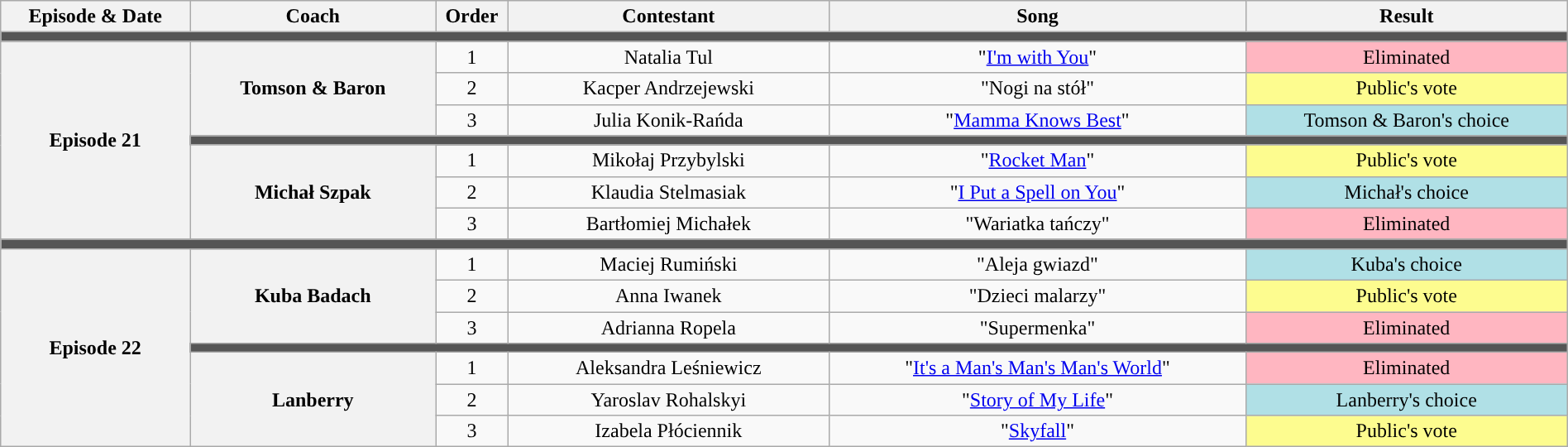<table class="wikitable" style="text-align:center; width:100%">
<tr>
<th scope="col" style="width:10%">Episode & Date</th>
<th scope="col" style="width:13%">Coach</th>
<th scope="col" style="width:03%">Order</th>
<th scope="col" style="width:17%">Contestant</th>
<th scope="col" style="width:22%">Song</th>
<th scope="col" style="width:17%">Result</th>
</tr>
<tr>
<td colspan="10" style="background:#555"></td>
</tr>
<tr>
<th rowspan="7">Episode 21 </th>
<th rowspan="3">Tomson & Baron</th>
<td>1</td>
<td>Natalia Tul</td>
<td>"<a href='#'>I'm with You</a>"</td>
<td style="background:lightpink">Eliminated</td>
</tr>
<tr>
<td>2</td>
<td>Kacper Andrzejewski</td>
<td>"Nogi na stół" </td>
<td style="background:#fdfc8f">Public's vote</td>
</tr>
<tr>
<td>3</td>
<td>Julia Konik-Rańda</td>
<td>"<a href='#'>Mamma Knows Best</a>"</td>
<td style="background:#b0e0e6">Tomson & Baron's choice</td>
</tr>
<tr>
<td colspan="10" style="background:#555"></td>
</tr>
<tr>
<th rowspan="3">Michał Szpak</th>
<td>1</td>
<td>Mikołaj Przybylski</td>
<td>"<a href='#'>Rocket Man</a>"</td>
<td style="background:#fdfc8f">Public's vote</td>
</tr>
<tr>
<td>2</td>
<td>Klaudia Stelmasiak</td>
<td>"<a href='#'>I Put a Spell on You</a>"</td>
<td style="background:#b0e0e6">Michał's choice</td>
</tr>
<tr>
<td>3</td>
<td>Bartłomiej Michałek</td>
<td>"Wariatka tańczy" </td>
<td style="background:lightpink">Eliminated</td>
</tr>
<tr>
<td colspan="10" style="background:#555"></td>
</tr>
<tr>
<th rowspan="10">Episode 22 </th>
</tr>
<tr>
<th rowspan="3">Kuba Badach</th>
<td>1</td>
<td>Maciej Rumiński</td>
<td>"Aleja gwiazd" </td>
<td style="background:#b0e0e6">Kuba's choice</td>
</tr>
<tr>
<td>2</td>
<td>Anna Iwanek</td>
<td>"Dzieci malarzy" </td>
<td style="background:#fdfc8f">Public's vote</td>
</tr>
<tr>
<td>3</td>
<td>Adrianna Ropela</td>
<td>"Supermenka" </td>
<td style="background:lightpink">Eliminated</td>
</tr>
<tr>
<td colspan="10" style="background:#555"></td>
</tr>
<tr>
<th rowspan="3">Lanberry</th>
<td>1</td>
<td>Aleksandra Leśniewicz</td>
<td>"<a href='#'>It's a Man's Man's Man's World</a>"</td>
<td style="background:lightpink">Eliminated</td>
</tr>
<tr>
<td>2</td>
<td>Yaroslav Rohalskyi</td>
<td>"<a href='#'>Story of My Life</a>"</td>
<td style="background:#b0e0e6">Lanberry's choice</td>
</tr>
<tr>
<td>3</td>
<td>Izabela Płóciennik</td>
<td>"<a href='#'>Skyfall</a>"</td>
<td style="background:#fdfc8f">Public's vote</td>
</tr>
</table>
